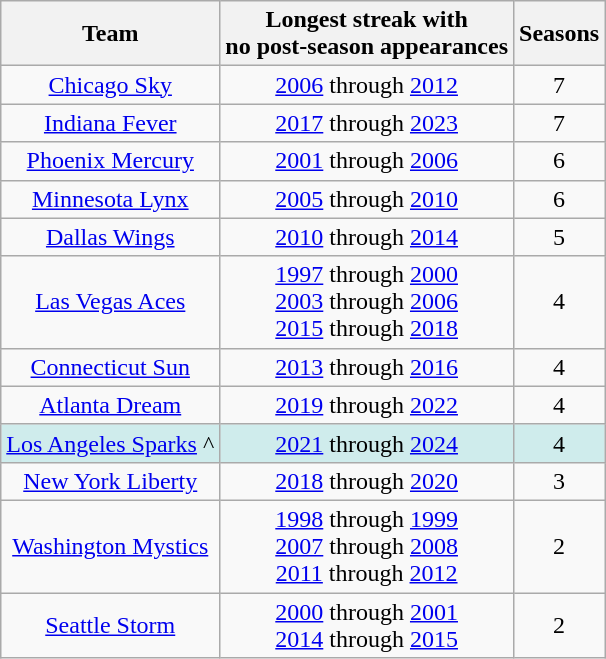<table class="wikitable sortable" style="text-align:center">
<tr>
<th>Team</th>
<th>Longest streak with<br> no post-season appearances</th>
<th>Seasons</th>
</tr>
<tr>
<td><a href='#'>Chicago Sky</a></td>
<td><a href='#'>2006</a> through <a href='#'>2012</a></td>
<td>7</td>
</tr>
<tr>
<td><a href='#'>Indiana Fever</a></td>
<td><a href='#'>2017</a> through <a href='#'>2023</a></td>
<td>7</td>
</tr>
<tr>
<td><a href='#'>Phoenix Mercury</a></td>
<td><a href='#'>2001</a> through <a href='#'>2006</a></td>
<td>6</td>
</tr>
<tr>
<td><a href='#'>Minnesota Lynx</a></td>
<td><a href='#'>2005</a> through <a href='#'>2010</a></td>
<td>6</td>
</tr>
<tr>
<td><a href='#'>Dallas Wings</a></td>
<td><a href='#'>2010</a> through <a href='#'>2014</a></td>
<td>5</td>
</tr>
<tr>
<td><a href='#'>Las Vegas Aces</a></td>
<td><a href='#'>1997</a> through <a href='#'>2000</a><br><a href='#'>2003</a> through <a href='#'>2006</a><br><a href='#'>2015</a> through <a href='#'>2018</a></td>
<td>4</td>
</tr>
<tr>
<td><a href='#'>Connecticut Sun</a></td>
<td><a href='#'>2013</a> through <a href='#'>2016</a></td>
<td>4</td>
</tr>
<tr>
<td><a href='#'>Atlanta Dream</a></td>
<td><a href='#'>2019</a> through <a href='#'>2022</a></td>
<td>4</td>
</tr>
<tr>
<td style="background:#CFECEC"><a href='#'>Los Angeles Sparks</a> ^</td>
<td style="background:#CFECEC"><a href='#'>2021</a> through <a href='#'>2024</a></td>
<td style="background:#CFECEC">4</td>
</tr>
<tr>
<td><a href='#'>New York Liberty</a></td>
<td><a href='#'>2018</a> through <a href='#'>2020</a></td>
<td>3</td>
</tr>
<tr>
<td><a href='#'>Washington Mystics</a></td>
<td><a href='#'>1998</a> through <a href='#'>1999</a><br><a href='#'>2007</a> through <a href='#'>2008</a><br><a href='#'>2011</a> through <a href='#'>2012</a></td>
<td>2</td>
</tr>
<tr>
<td><a href='#'>Seattle Storm</a></td>
<td><a href='#'>2000</a> through <a href='#'>2001</a><br><a href='#'>2014</a> through <a href='#'>2015</a></td>
<td>2</td>
</tr>
</table>
